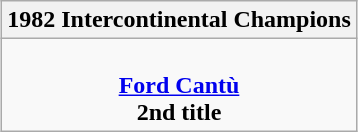<table class=wikitable style="text-align:center; margin:auto">
<tr>
<th>1982 Intercontinental Champions</th>
</tr>
<tr>
<td><br> <strong><a href='#'>Ford Cantù</a></strong> <br> <strong>2nd title</strong></td>
</tr>
</table>
